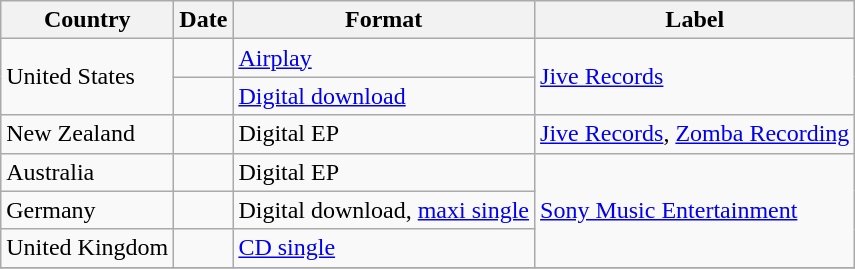<table class="wikitable">
<tr>
<th>Country</th>
<th>Date</th>
<th>Format</th>
<th>Label</th>
</tr>
<tr>
<td rowspan="2">United States</td>
<td></td>
<td><a href='#'>Airplay</a></td>
<td rowspan="2"><a href='#'>Jive Records</a></td>
</tr>
<tr>
<td></td>
<td><a href='#'>Digital download</a></td>
</tr>
<tr>
<td>New Zealand </td>
<td></td>
<td>Digital EP</td>
<td><a href='#'>Jive Records</a>, <a href='#'>Zomba Recording</a></td>
</tr>
<tr>
<td>Australia</td>
<td></td>
<td>Digital EP</td>
<td rowspan=3><a href='#'>Sony Music Entertainment</a></td>
</tr>
<tr>
<td>Germany</td>
<td></td>
<td>Digital download, <a href='#'>maxi single</a></td>
</tr>
<tr>
<td>United Kingdom</td>
<td></td>
<td><a href='#'>CD single</a></td>
</tr>
<tr>
</tr>
</table>
